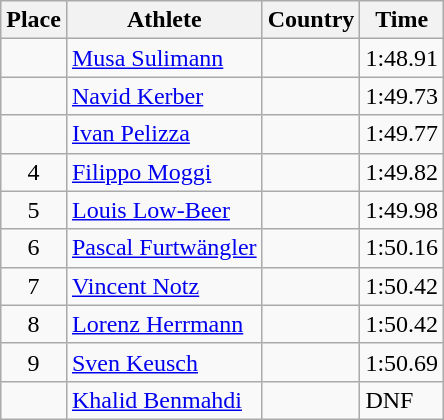<table class="wikitable">
<tr>
<th>Place</th>
<th>Athlete</th>
<th>Country</th>
<th>Time</th>
</tr>
<tr>
<td align=center></td>
<td><a href='#'>Musa Sulimann</a></td>
<td></td>
<td>1:48.91</td>
</tr>
<tr>
<td align=center></td>
<td><a href='#'>Navid Kerber</a></td>
<td></td>
<td>1:49.73</td>
</tr>
<tr>
<td align=center></td>
<td><a href='#'>Ivan Pelizza</a></td>
<td></td>
<td>1:49.77</td>
</tr>
<tr>
<td align=center>4</td>
<td><a href='#'>Filippo Moggi</a></td>
<td></td>
<td>1:49.82</td>
</tr>
<tr>
<td align=center>5</td>
<td><a href='#'>Louis Low-Beer</a></td>
<td></td>
<td>1:49.98</td>
</tr>
<tr>
<td align=center>6</td>
<td><a href='#'>Pascal Furtwängler</a></td>
<td></td>
<td>1:50.16</td>
</tr>
<tr>
<td align=center>7</td>
<td><a href='#'>Vincent Notz</a></td>
<td></td>
<td>1:50.42</td>
</tr>
<tr>
<td align=center>8</td>
<td><a href='#'>Lorenz Herrmann</a></td>
<td></td>
<td>1:50.42</td>
</tr>
<tr>
<td align=center>9</td>
<td><a href='#'>Sven Keusch</a></td>
<td></td>
<td>1:50.69</td>
</tr>
<tr>
<td align=center></td>
<td><a href='#'>Khalid Benmahdi</a></td>
<td></td>
<td>DNF</td>
</tr>
</table>
